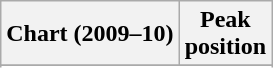<table class="wikitable sortable plainrowheaders">
<tr>
<th>Chart (2009–10)</th>
<th>Peak<br>position</th>
</tr>
<tr>
</tr>
<tr>
</tr>
</table>
